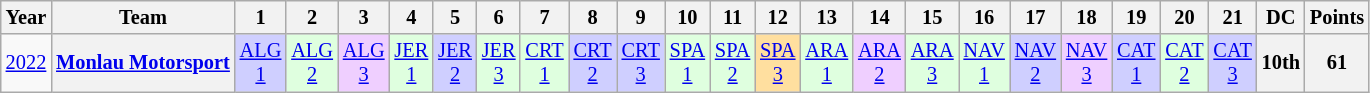<table class="wikitable" style="text-align:center; font-size:85%">
<tr>
<th>Year</th>
<th>Team</th>
<th>1</th>
<th>2</th>
<th>3</th>
<th>4</th>
<th>5</th>
<th>6</th>
<th>7</th>
<th>8</th>
<th>9</th>
<th>10</th>
<th>11</th>
<th>12</th>
<th>13</th>
<th>14</th>
<th>15</th>
<th>16</th>
<th>17</th>
<th>18</th>
<th>19</th>
<th>20</th>
<th>21</th>
<th>DC</th>
<th>Points</th>
</tr>
<tr>
<td><a href='#'>2022</a></td>
<th nowrap><a href='#'>Monlau Motorsport</a></th>
<td style="background:#CFCFFF;"><a href='#'>ALG<br>1</a><br></td>
<td style="background:#DFFFDF;"><a href='#'>ALG<br>2</a><br></td>
<td style="background:#EFCFFF;"><a href='#'>ALG<br>3</a><br></td>
<td style="background:#DFFFDF;"><a href='#'>JER<br>1</a><br></td>
<td style="background:#CFCFFF;"><a href='#'>JER<br>2</a><br></td>
<td style="background:#DFFFDF;"><a href='#'>JER<br>3</a><br></td>
<td style="background:#DFFFDF;"><a href='#'>CRT<br>1</a><br></td>
<td style="background:#CFCFFF;"><a href='#'>CRT<br>2</a><br></td>
<td style="background:#CFCFFF;"><a href='#'>CRT<br>3</a><br></td>
<td style="background:#DFFFDF;"><a href='#'>SPA<br>1</a><br></td>
<td style="background:#DFFFDF;"><a href='#'>SPA<br>2</a><br></td>
<td style="background:#FFDF9F;"><a href='#'>SPA<br>3</a><br></td>
<td style="background:#DFFFDF;"><a href='#'>ARA<br>1</a><br></td>
<td style="background:#EFCFFF;"><a href='#'>ARA<br>2</a><br></td>
<td style="background:#DFFFDF;"><a href='#'>ARA<br>3</a><br></td>
<td style="background:#DFFFDF;"><a href='#'>NAV<br>1</a><br></td>
<td style="background:#CFCFFF;"><a href='#'>NAV<br>2</a><br></td>
<td style="background:#EFCFFF;"><a href='#'>NAV<br>3</a><br></td>
<td style="background:#CFCFFF;"><a href='#'>CAT<br>1</a><br></td>
<td style="background:#DFFFDF;"><a href='#'>CAT<br>2</a><br></td>
<td style="background:#CFCFFF;"><a href='#'>CAT<br>3</a><br></td>
<th>10th</th>
<th>61</th>
</tr>
</table>
